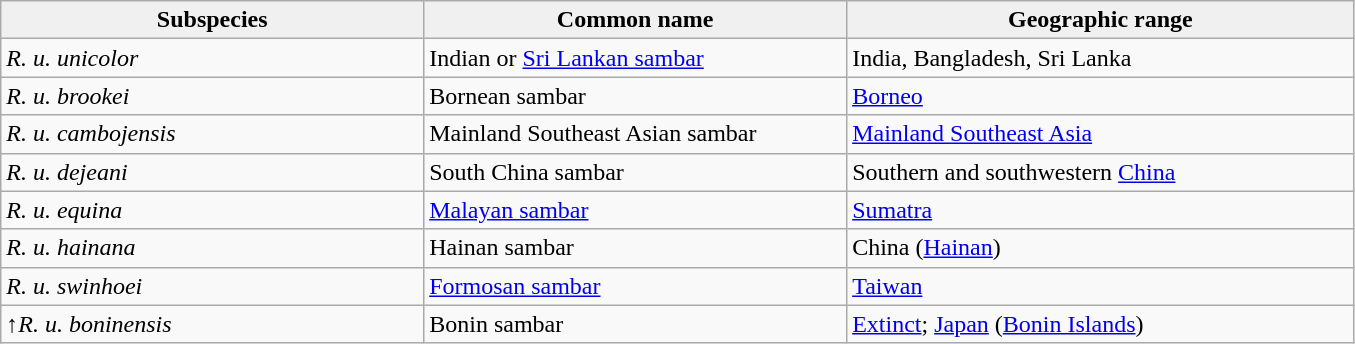<table class="wikitable sortable">
<tr>
<th style="background:#f0f0f0;">Subspecies</th>
<th style="background:#f0f0f0;">Common name</th>
<th style="background:#f0f0f0;">Geographic range</th>
</tr>
<tr>
<td style="width:25%"><em>R. u. unicolor</em><br></td>
<td style="width:25%">Indian or <a href='#'>Sri Lankan sambar</a></td>
<td style="width:30%">India, Bangladesh, Sri Lanka</td>
</tr>
<tr>
<td style="width:25%"><em>R. u. brookei</em></td>
<td style="width:25%">Bornean sambar</td>
<td style="width:30%"><a href='#'>Borneo</a></td>
</tr>
<tr>
<td style="width:25%"><em>R. u. cambojensis</em><br></td>
<td style="width:25%">Mainland Southeast Asian sambar</td>
<td style="width:30%"><a href='#'>Mainland Southeast Asia</a></td>
</tr>
<tr>
<td style="width:25%"><em>R. u. dejeani</em></td>
<td style="width:25%">South China sambar</td>
<td style="width:30%">Southern and southwestern <a href='#'>China</a></td>
</tr>
<tr>
<td style="width:25%"><em>R. u. equina</em><br></td>
<td style="width:25%"><a href='#'>Malayan sambar</a></td>
<td style="width:30%"><a href='#'>Sumatra</a></td>
</tr>
<tr>
<td style="width:25%"><em>R. u. hainana</em></td>
<td style="width:25%">Hainan sambar</td>
<td style="width:30%">China (<a href='#'>Hainan</a>)</td>
</tr>
<tr>
<td style="width:25%"><em>R. u. swinhoei</em><br></td>
<td style="width:25%"><a href='#'>Formosan sambar</a></td>
<td style="width:30%"><a href='#'>Taiwan</a></td>
</tr>
<tr>
<td style="width:25%">↑<em>R. u. boninensis</em></td>
<td style="width:25%">Bonin sambar</td>
<td style="width:30%"><a href='#'>Extinct</a>; <a href='#'>Japan</a> (<a href='#'>Bonin Islands</a>)</td>
</tr>
</table>
